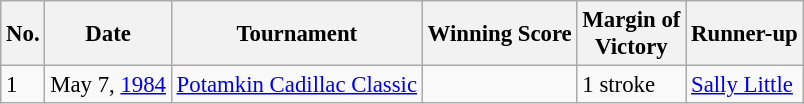<table class="wikitable" style="font-size:95%;">
<tr>
<th>No.</th>
<th>Date</th>
<th>Tournament</th>
<th>Winning Score</th>
<th>Margin of<br>Victory</th>
<th>Runner-up</th>
</tr>
<tr>
<td>1</td>
<td>May 7, <a href='#'>1984</a></td>
<td><a href='#'>Potamkin Cadillac Classic</a></td>
<td></td>
<td>1 stroke</td>
<td> <a href='#'>Sally Little</a></td>
</tr>
</table>
